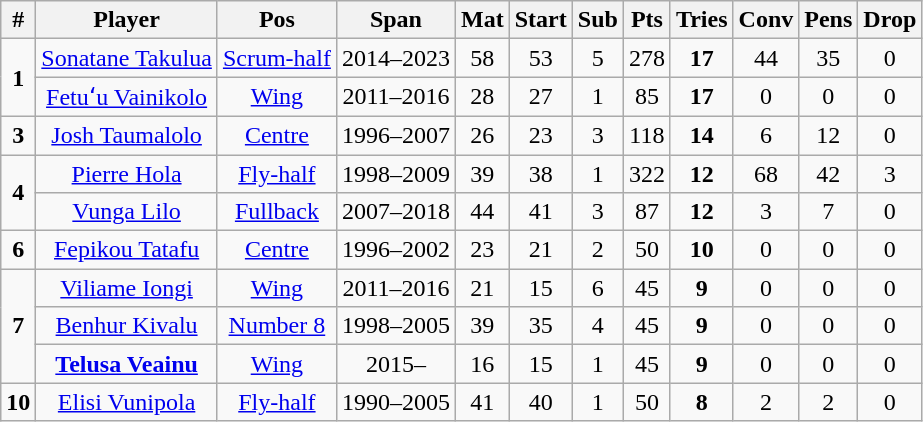<table class="wikitable" style="text-align:center;">
<tr>
<th>#</th>
<th>Player</th>
<th>Pos</th>
<th>Span</th>
<th>Mat</th>
<th>Start</th>
<th>Sub</th>
<th>Pts</th>
<th>Tries</th>
<th>Conv</th>
<th>Pens</th>
<th>Drop</th>
</tr>
<tr>
<td rowspan="2"><strong>1</strong></td>
<td><a href='#'>Sonatane Takulua</a></td>
<td><a href='#'>Scrum-half</a></td>
<td>2014–2023</td>
<td>58</td>
<td>53</td>
<td>5</td>
<td>278</td>
<td><strong>17</strong></td>
<td>44</td>
<td>35</td>
<td>0</td>
</tr>
<tr>
<td><a href='#'>Fetuʻu Vainikolo</a></td>
<td><a href='#'>Wing</a></td>
<td>2011–2016</td>
<td>28</td>
<td>27</td>
<td>1</td>
<td>85</td>
<td><strong>17</strong></td>
<td>0</td>
<td>0</td>
<td>0</td>
</tr>
<tr>
<td><strong>3</strong></td>
<td><a href='#'>Josh Taumalolo</a></td>
<td><a href='#'>Centre</a></td>
<td>1996–2007</td>
<td>26</td>
<td>23</td>
<td>3</td>
<td>118</td>
<td><strong>14</strong></td>
<td>6</td>
<td>12</td>
<td>0</td>
</tr>
<tr>
<td rowspan="2"><strong>4</strong></td>
<td><a href='#'>Pierre Hola</a></td>
<td><a href='#'>Fly-half</a></td>
<td>1998–2009</td>
<td>39</td>
<td>38</td>
<td>1</td>
<td>322</td>
<td><strong>12</strong></td>
<td>68</td>
<td>42</td>
<td>3</td>
</tr>
<tr>
<td><a href='#'>Vunga Lilo</a></td>
<td><a href='#'>Fullback</a></td>
<td>2007–2018</td>
<td>44</td>
<td>41</td>
<td>3</td>
<td>87</td>
<td><strong>12</strong></td>
<td>3</td>
<td>7</td>
<td>0</td>
</tr>
<tr>
<td><strong>6</strong></td>
<td><a href='#'>Fepikou Tatafu</a></td>
<td><a href='#'>Centre</a></td>
<td>1996–2002</td>
<td>23</td>
<td>21</td>
<td>2</td>
<td>50</td>
<td><strong>10</strong></td>
<td>0</td>
<td>0</td>
<td>0</td>
</tr>
<tr>
<td rowspan="3"><strong>7</strong></td>
<td><a href='#'>Viliame Iongi</a></td>
<td><a href='#'>Wing</a></td>
<td>2011–2016</td>
<td>21</td>
<td>15</td>
<td>6</td>
<td>45</td>
<td><strong>9</strong></td>
<td>0</td>
<td>0</td>
<td>0</td>
</tr>
<tr>
<td><a href='#'>Benhur Kivalu</a></td>
<td><a href='#'>Number 8</a></td>
<td>1998–2005</td>
<td>39</td>
<td>35</td>
<td>4</td>
<td>45</td>
<td><strong>9</strong></td>
<td>0</td>
<td>0</td>
<td>0</td>
</tr>
<tr>
<td><strong><a href='#'>Telusa Veainu</a></strong></td>
<td><a href='#'>Wing</a></td>
<td>2015–</td>
<td>16</td>
<td>15</td>
<td>1</td>
<td>45</td>
<td><strong>9</strong></td>
<td>0</td>
<td>0</td>
<td>0</td>
</tr>
<tr>
<td><strong>10</strong></td>
<td><a href='#'>Elisi Vunipola</a></td>
<td><a href='#'>Fly-half</a></td>
<td>1990–2005</td>
<td>41</td>
<td>40</td>
<td>1</td>
<td>50</td>
<td><strong>8</strong></td>
<td>2</td>
<td>2</td>
<td>0</td>
</tr>
</table>
